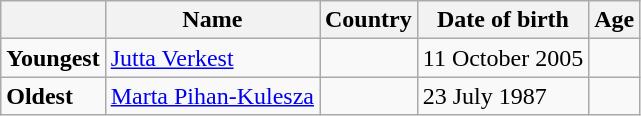<table class="wikitable">
<tr>
<th></th>
<th><strong>Name</strong></th>
<th><strong>Country</strong></th>
<th><strong>Date of birth</strong></th>
<th><strong>Age</strong></th>
</tr>
<tr>
<td><strong>Youngest</strong></td>
<td><a href='#'>Jutta Verkest</a></td>
<td></td>
<td>11 October 2005</td>
<td></td>
</tr>
<tr>
<td><strong>Oldest</strong></td>
<td><a href='#'>Marta Pihan-Kulesza</a></td>
<td></td>
<td>23 July 1987</td>
<td></td>
</tr>
</table>
